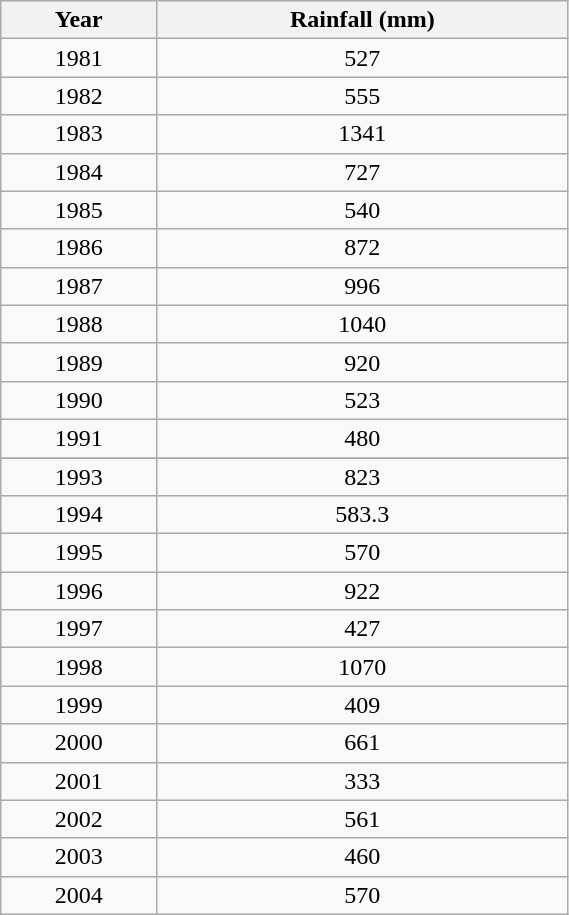<table class="wikitable sortable" style="text-align:center" width=30%>
<tr>
<th>Year</th>
<th>Rainfall (mm)</th>
</tr>
<tr>
<td>1981</td>
<td>527</td>
</tr>
<tr>
<td>1982</td>
<td>555</td>
</tr>
<tr>
<td>1983</td>
<td>1341</td>
</tr>
<tr>
<td>1984</td>
<td>727</td>
</tr>
<tr>
<td>1985</td>
<td>540</td>
</tr>
<tr>
<td>1986</td>
<td>872</td>
</tr>
<tr>
<td>1987</td>
<td>996</td>
</tr>
<tr>
<td>1988</td>
<td>1040</td>
</tr>
<tr>
<td>1989</td>
<td>920</td>
</tr>
<tr>
<td>1990</td>
<td>523</td>
</tr>
<tr>
<td>1991</td>
<td>480</td>
</tr>
<tr |1992 || 603.2>
</tr>
<tr>
<td>1993</td>
<td>823</td>
</tr>
<tr>
<td>1994</td>
<td>583.3</td>
</tr>
<tr>
<td>1995</td>
<td>570</td>
</tr>
<tr>
<td>1996</td>
<td>922</td>
</tr>
<tr>
<td>1997</td>
<td>427</td>
</tr>
<tr>
<td>1998</td>
<td>1070</td>
</tr>
<tr>
<td>1999</td>
<td>409</td>
</tr>
<tr>
<td>2000</td>
<td>661</td>
</tr>
<tr>
<td>2001</td>
<td>333</td>
</tr>
<tr>
<td>2002</td>
<td>561</td>
</tr>
<tr>
<td>2003</td>
<td>460</td>
</tr>
<tr>
<td>2004</td>
<td>570</td>
</tr>
</table>
